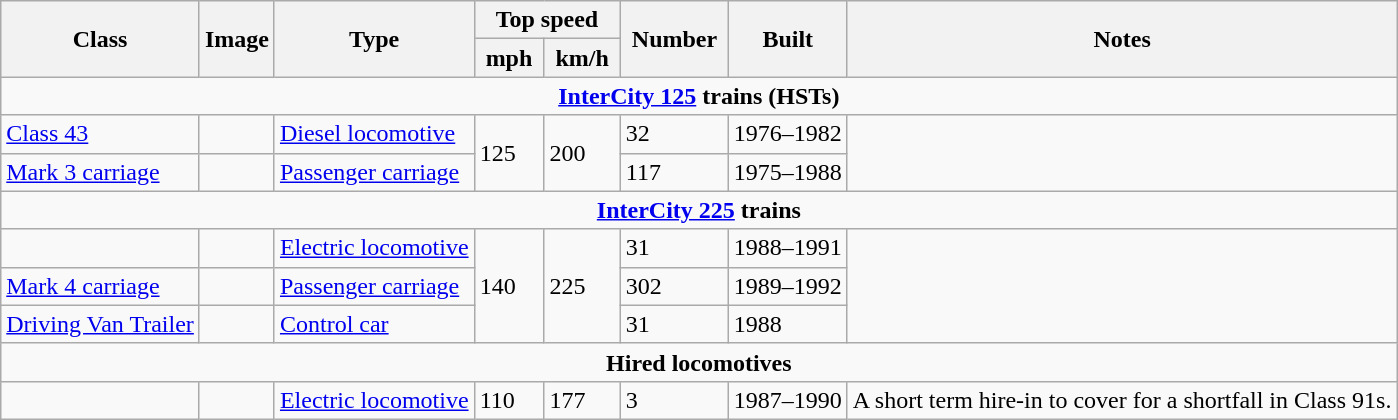<table class="wikitable">
<tr style="background:#f9f9f9;">
<th rowspan="2"> Class </th>
<th rowspan="2">Image</th>
<th rowspan="2"> Type </th>
<th colspan="2"> Top speed </th>
<th rowspan="2"> Number </th>
<th rowspan="2"> Built </th>
<th rowspan="2">Notes</th>
</tr>
<tr style="background:#f9f9f9;">
<th> mph </th>
<th> km/h </th>
</tr>
<tr>
<td colspan="8" style="text-align:center;"><strong><a href='#'>InterCity 125</a> trains (HSTs)</strong></td>
</tr>
<tr>
<td><a href='#'>Class 43</a></td>
<td></td>
<td><a href='#'>Diesel locomotive</a></td>
<td rowspan="2">125</td>
<td rowspan="2">200</td>
<td>32</td>
<td>1976–1982</td>
<td rowspan="2"></td>
</tr>
<tr>
<td><a href='#'>Mark 3 carriage</a></td>
<td></td>
<td><a href='#'>Passenger carriage</a></td>
<td>117</td>
<td>1975–1988</td>
</tr>
<tr>
<td colspan="8" style="text-align:center;"><strong><a href='#'>InterCity 225</a> trains</strong></td>
</tr>
<tr>
<td></td>
<td></td>
<td><a href='#'>Electric locomotive</a></td>
<td rowspan="3">140</td>
<td rowspan="3">225</td>
<td>31</td>
<td>1988–1991</td>
<td rowspan="3"></td>
</tr>
<tr>
<td><a href='#'>Mark 4 carriage</a></td>
<td></td>
<td><a href='#'>Passenger carriage</a></td>
<td>302</td>
<td>1989–1992</td>
</tr>
<tr>
<td><a href='#'>Driving Van Trailer</a></td>
<td></td>
<td><a href='#'>Control car</a></td>
<td>31</td>
<td>1988</td>
</tr>
<tr>
<td colspan="8" style="text-align:center;"><strong>Hired locomotives</strong></td>
</tr>
<tr>
<td></td>
<td></td>
<td><a href='#'>Electric locomotive</a></td>
<td>110</td>
<td>177</td>
<td>3</td>
<td>1987–1990</td>
<td>A short term hire-in to cover for a shortfall in Class 91s.</td>
</tr>
</table>
